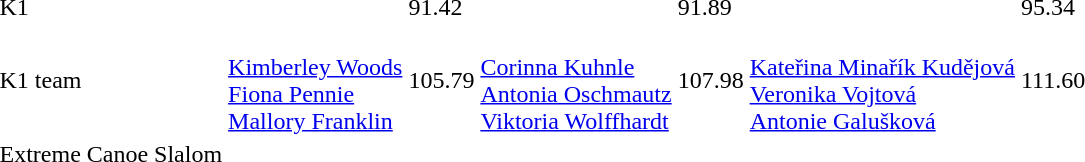<table>
<tr>
<td>K1</td>
<td></td>
<td>91.42</td>
<td></td>
<td>91.89</td>
<td></td>
<td>95.34</td>
</tr>
<tr>
<td>K1 team</td>
<td><br><a href='#'>Kimberley Woods</a><br><a href='#'>Fiona Pennie</a><br><a href='#'>Mallory Franklin</a></td>
<td>105.79</td>
<td><br><a href='#'>Corinna Kuhnle</a><br><a href='#'>Antonia Oschmautz</a><br><a href='#'>Viktoria Wolffhardt</a></td>
<td>107.98</td>
<td><br><a href='#'>Kateřina Minařík Kudějová</a><br><a href='#'>Veronika Vojtová</a><br><a href='#'>Antonie Galušková</a></td>
<td>111.60</td>
</tr>
<tr>
<td>Extreme Canoe Slalom</td>
<td></td>
<td></td>
<td></td>
<td></td>
<td></td>
<td></td>
</tr>
</table>
